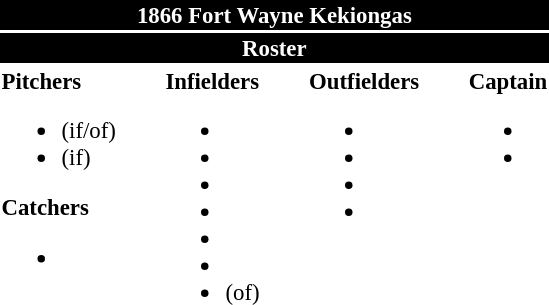<table class="toccolours" style="font-size: 95%;">
<tr>
<th colspan="10" style="background-color: black; color: white; text-align: center;">1866 Fort Wayne Kekiongas</th>
</tr>
<tr>
<td colspan="10" style="background-color:black; color: white; text-align: center;"><strong>Roster</strong></td>
</tr>
<tr>
<td valign="top"><strong>Pitchers</strong><br><ul><li> (if/of)</li><li> (if)</li></ul><strong>Catchers</strong><ul><li></li></ul></td>
<td width="25px"></td>
<td valign="top"><strong>Infielders</strong><br><ul><li></li><li></li><li></li><li></li><li></li><li></li><li> (of)</li></ul></td>
<td width="25px"></td>
<td valign="top"><strong>Outfielders</strong><br><ul><li></li><li></li><li></li><li></li></ul></td>
<td width="25px"></td>
<td valign="top"><strong>Captain</strong><br><ul><li></li><li></li></ul></td>
</tr>
</table>
